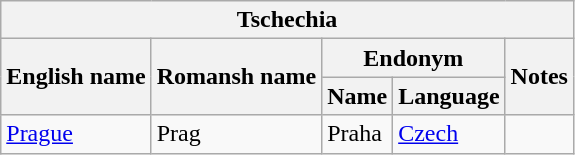<table class="wikitable sortable">
<tr>
<th colspan="5"> Tschechia</th>
</tr>
<tr>
<th rowspan="2">English name</th>
<th rowspan="2">Romansh name</th>
<th colspan="2">Endonym</th>
<th rowspan="2">Notes</th>
</tr>
<tr>
<th>Name</th>
<th>Language</th>
</tr>
<tr>
<td><a href='#'>Prague</a></td>
<td>Prag</td>
<td>Praha</td>
<td><a href='#'>Czech</a></td>
<td></td>
</tr>
</table>
